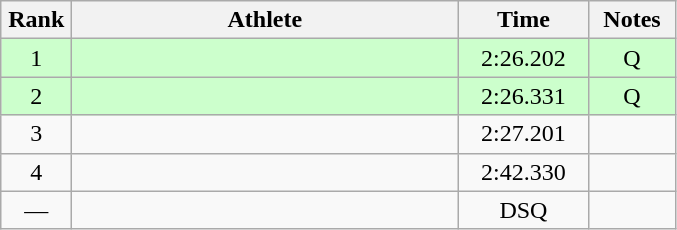<table class=wikitable style="text-align:center">
<tr>
<th width=40>Rank</th>
<th width=250>Athlete</th>
<th width=80>Time</th>
<th width=50>Notes</th>
</tr>
<tr bgcolor="ccffcc">
<td>1</td>
<td align=left></td>
<td>2:26.202</td>
<td>Q</td>
</tr>
<tr bgcolor="ccffcc">
<td>2</td>
<td align=left></td>
<td>2:26.331</td>
<td>Q</td>
</tr>
<tr>
<td>3</td>
<td align=left></td>
<td>2:27.201</td>
<td></td>
</tr>
<tr>
<td>4</td>
<td align=left></td>
<td>2:42.330</td>
<td></td>
</tr>
<tr>
<td>—</td>
<td align=left></td>
<td>DSQ</td>
<td></td>
</tr>
</table>
